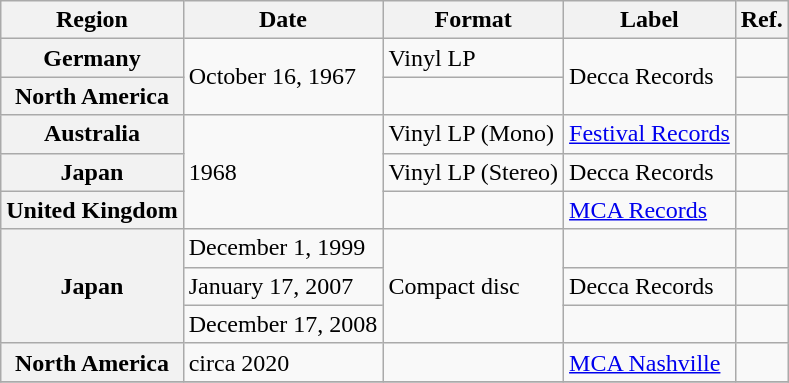<table class="wikitable plainrowheaders">
<tr>
<th scope="col">Region</th>
<th scope="col">Date</th>
<th scope="col">Format</th>
<th scope="col">Label</th>
<th scope="col">Ref.</th>
</tr>
<tr>
<th scope="row">Germany</th>
<td rowspan="2">October 16, 1967</td>
<td>Vinyl LP</td>
<td rowspan="2">Decca Records</td>
<td></td>
</tr>
<tr>
<th scope="row">North America</th>
<td></td>
<td></td>
</tr>
<tr>
<th scope="row">Australia</th>
<td rowspan="3">1968</td>
<td>Vinyl LP (Mono)</td>
<td><a href='#'>Festival Records</a></td>
<td></td>
</tr>
<tr>
<th scope="row">Japan</th>
<td>Vinyl LP (Stereo)</td>
<td>Decca Records</td>
<td></td>
</tr>
<tr>
<th scope="row">United Kingdom</th>
<td></td>
<td><a href='#'>MCA Records</a></td>
<td></td>
</tr>
<tr>
<th scope="row" rowspan="3">Japan</th>
<td>December 1, 1999</td>
<td rowspan="3">Compact disc</td>
<td></td>
<td></td>
</tr>
<tr>
<td>January 17, 2007</td>
<td>Decca Records</td>
<td></td>
</tr>
<tr>
<td>December 17, 2008</td>
<td></td>
<td></td>
</tr>
<tr>
<th scope="row">North America</th>
<td>circa 2020</td>
<td></td>
<td><a href='#'>MCA Nashville</a></td>
<td></td>
</tr>
<tr>
</tr>
</table>
